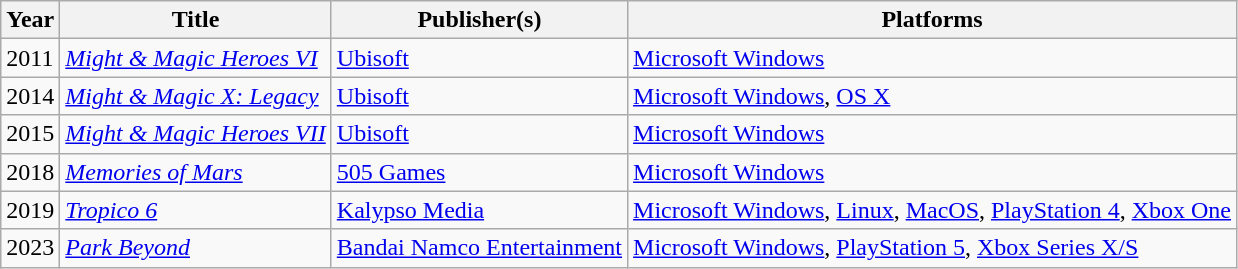<table class="wikitable sortable">
<tr>
<th>Year</th>
<th>Title</th>
<th>Publisher(s)</th>
<th>Platforms</th>
</tr>
<tr>
<td>2011</td>
<td><em><a href='#'>Might & Magic Heroes VI</a></em></td>
<td><a href='#'>Ubisoft</a></td>
<td><a href='#'>Microsoft Windows</a></td>
</tr>
<tr>
<td>2014</td>
<td><em><a href='#'>Might & Magic X: Legacy</a></em></td>
<td><a href='#'>Ubisoft</a></td>
<td><a href='#'>Microsoft Windows</a>, <a href='#'>OS X</a></td>
</tr>
<tr>
<td>2015</td>
<td><em><a href='#'>Might & Magic Heroes VII</a></em></td>
<td><a href='#'>Ubisoft</a></td>
<td><a href='#'>Microsoft Windows</a></td>
</tr>
<tr>
<td>2018</td>
<td><em><a href='#'>Memories of Mars</a></em></td>
<td><a href='#'>505 Games</a></td>
<td><a href='#'>Microsoft Windows</a></td>
</tr>
<tr>
<td>2019</td>
<td><em><a href='#'>Tropico 6</a></em></td>
<td><a href='#'>Kalypso Media</a></td>
<td><a href='#'>Microsoft Windows</a>, <a href='#'>Linux</a>, <a href='#'>MacOS</a>, <a href='#'>PlayStation 4</a>, <a href='#'>Xbox One</a></td>
</tr>
<tr>
<td>2023</td>
<td><em><a href='#'>Park Beyond</a></em></td>
<td><a href='#'>Bandai Namco Entertainment</a></td>
<td><a href='#'>Microsoft Windows</a>, <a href='#'>PlayStation 5</a>, <a href='#'>Xbox Series X/S</a></td>
</tr>
</table>
